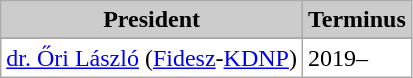<table class="wikitable"  style="float:left; margin-left:1em;">
<tr>
<th style="background:#ccc">President</th>
<th style="background:#ccc">Terminus</th>
</tr>
<tr ">
</tr>
<tr --- bgcolor="#FFFFFF">
<td><a href='#'>dr. Őri László</a> (<a href='#'>Fidesz</a>-<a href='#'>KDNP</a>)</td>
<td>2019–</td>
</tr>
</table>
